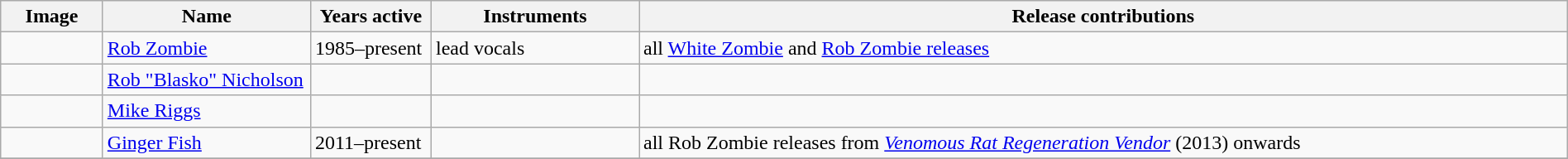<table class="wikitable" border="1" width=100%>
<tr>
<th width="75">Image</th>
<th width="160">Name</th>
<th width="90">Years active</th>
<th width="160">Instruments</th>
<th>Release contributions</th>
</tr>
<tr>
<td></td>
<td><a href='#'>Rob Zombie</a><br></td>
<td>1985–present</td>
<td>lead vocals</td>
<td>all <a href='#'>White Zombie</a> and <a href='#'>Rob Zombie releases</a></td>
</tr>
<tr>
<td></td>
<td><a href='#'>Rob "Blasko" Nicholson</a></td>
<td></td>
<td></td>
<td></td>
</tr>
<tr>
<td></td>
<td><a href='#'>Mike Riggs</a></td>
<td></td>
<td></td>
<td></td>
</tr>
<tr>
<td></td>
<td><a href='#'>Ginger Fish</a><br></td>
<td>2011–present</td>
<td></td>
<td>all Rob Zombie releases from <em><a href='#'>Venomous Rat Regeneration Vendor</a></em> (2013) onwards</td>
</tr>
<tr>
</tr>
</table>
